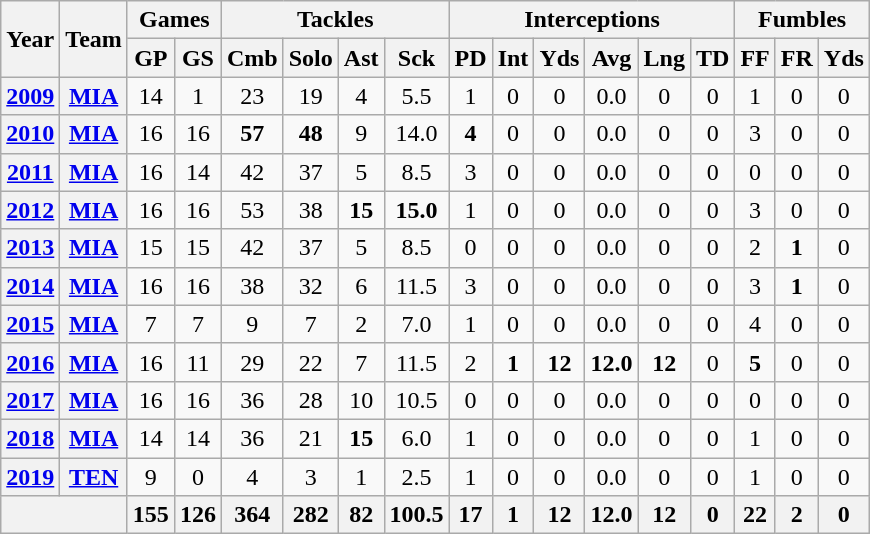<table class="wikitable" style="text-align: center;">
<tr>
<th rowspan="2">Year</th>
<th rowspan="2">Team</th>
<th colspan="2">Games</th>
<th colspan="4">Tackles</th>
<th colspan="6">Interceptions</th>
<th colspan="3">Fumbles</th>
</tr>
<tr>
<th>GP</th>
<th>GS</th>
<th>Cmb</th>
<th>Solo</th>
<th>Ast</th>
<th>Sck</th>
<th>PD</th>
<th>Int</th>
<th>Yds</th>
<th>Avg</th>
<th>Lng</th>
<th>TD</th>
<th>FF</th>
<th>FR</th>
<th>Yds</th>
</tr>
<tr>
<th><a href='#'>2009</a></th>
<th><a href='#'>MIA</a></th>
<td>14</td>
<td>1</td>
<td>23</td>
<td>19</td>
<td>4</td>
<td>5.5</td>
<td>1</td>
<td>0</td>
<td>0</td>
<td>0.0</td>
<td>0</td>
<td>0</td>
<td>1</td>
<td>0</td>
<td>0</td>
</tr>
<tr>
<th><a href='#'>2010</a></th>
<th><a href='#'>MIA</a></th>
<td>16</td>
<td>16</td>
<td><strong>57</strong></td>
<td><strong>48</strong></td>
<td>9</td>
<td>14.0</td>
<td><strong>4</strong></td>
<td>0</td>
<td>0</td>
<td>0.0</td>
<td>0</td>
<td>0</td>
<td>3</td>
<td>0</td>
<td>0</td>
</tr>
<tr>
<th><a href='#'>2011</a></th>
<th><a href='#'>MIA</a></th>
<td>16</td>
<td>14</td>
<td>42</td>
<td>37</td>
<td>5</td>
<td>8.5</td>
<td>3</td>
<td>0</td>
<td>0</td>
<td>0.0</td>
<td>0</td>
<td>0</td>
<td>0</td>
<td>0</td>
<td>0</td>
</tr>
<tr>
<th><a href='#'>2012</a></th>
<th><a href='#'>MIA</a></th>
<td>16</td>
<td>16</td>
<td>53</td>
<td>38</td>
<td><strong>15</strong></td>
<td><strong>15.0</strong></td>
<td>1</td>
<td>0</td>
<td>0</td>
<td>0.0</td>
<td>0</td>
<td>0</td>
<td>3</td>
<td>0</td>
<td>0</td>
</tr>
<tr>
<th><a href='#'>2013</a></th>
<th><a href='#'>MIA</a></th>
<td>15</td>
<td>15</td>
<td>42</td>
<td>37</td>
<td>5</td>
<td>8.5</td>
<td>0</td>
<td>0</td>
<td>0</td>
<td>0.0</td>
<td>0</td>
<td>0</td>
<td>2</td>
<td><strong>1</strong></td>
<td>0</td>
</tr>
<tr>
<th><a href='#'>2014</a></th>
<th><a href='#'>MIA</a></th>
<td>16</td>
<td>16</td>
<td>38</td>
<td>32</td>
<td>6</td>
<td>11.5</td>
<td>3</td>
<td>0</td>
<td>0</td>
<td>0.0</td>
<td>0</td>
<td>0</td>
<td>3</td>
<td><strong>1</strong></td>
<td>0</td>
</tr>
<tr>
<th><a href='#'>2015</a></th>
<th><a href='#'>MIA</a></th>
<td>7</td>
<td>7</td>
<td>9</td>
<td>7</td>
<td>2</td>
<td>7.0</td>
<td>1</td>
<td>0</td>
<td>0</td>
<td>0.0</td>
<td>0</td>
<td>0</td>
<td>4</td>
<td>0</td>
<td>0</td>
</tr>
<tr>
<th><a href='#'>2016</a></th>
<th><a href='#'>MIA</a></th>
<td>16</td>
<td>11</td>
<td>29</td>
<td>22</td>
<td>7</td>
<td>11.5</td>
<td>2</td>
<td><strong>1</strong></td>
<td><strong>12</strong></td>
<td><strong>12.0</strong></td>
<td><strong>12</strong></td>
<td>0</td>
<td><strong>5</strong></td>
<td>0</td>
<td>0</td>
</tr>
<tr>
<th><a href='#'>2017</a></th>
<th><a href='#'>MIA</a></th>
<td>16</td>
<td>16</td>
<td>36</td>
<td>28</td>
<td>10</td>
<td>10.5</td>
<td>0</td>
<td>0</td>
<td>0</td>
<td>0.0</td>
<td>0</td>
<td>0</td>
<td>0</td>
<td>0</td>
<td>0</td>
</tr>
<tr>
<th><a href='#'>2018</a></th>
<th><a href='#'>MIA</a></th>
<td>14</td>
<td>14</td>
<td>36</td>
<td>21</td>
<td><strong>15</strong></td>
<td>6.0</td>
<td>1</td>
<td>0</td>
<td>0</td>
<td>0.0</td>
<td>0</td>
<td>0</td>
<td>1</td>
<td>0</td>
<td>0</td>
</tr>
<tr>
<th><a href='#'>2019</a></th>
<th><a href='#'>TEN</a></th>
<td>9</td>
<td>0</td>
<td>4</td>
<td>3</td>
<td>1</td>
<td>2.5</td>
<td>1</td>
<td>0</td>
<td>0</td>
<td>0.0</td>
<td>0</td>
<td>0</td>
<td>1</td>
<td>0</td>
<td>0</td>
</tr>
<tr>
<th colspan="2"></th>
<th>155</th>
<th>126</th>
<th>364</th>
<th>282</th>
<th>82</th>
<th>100.5</th>
<th>17</th>
<th>1</th>
<th>12</th>
<th>12.0</th>
<th>12</th>
<th>0</th>
<th>22</th>
<th>2</th>
<th>0</th>
</tr>
</table>
